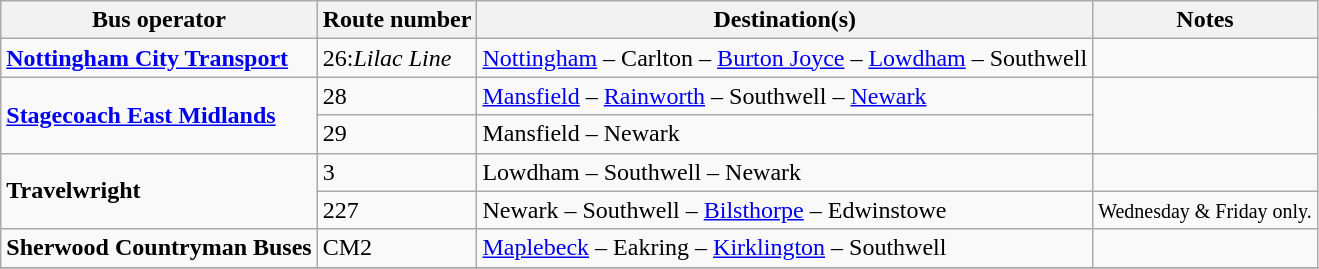<table class="wikitable">
<tr>
<th>Bus operator</th>
<th>Route number</th>
<th>Destination(s)</th>
<th>Notes</th>
</tr>
<tr>
<td><strong><a href='#'>Nottingham City Transport</a></strong></td>
<td>26:<em>Lilac Line</em></td>
<td><a href='#'>Nottingham</a> – Carlton – <a href='#'>Burton Joyce</a> – <a href='#'>Lowdham</a> – Southwell</td>
<td></td>
</tr>
<tr>
<td rowspan="2"><strong><a href='#'>Stagecoach East Midlands</a></strong></td>
<td>28</td>
<td><a href='#'>Mansfield</a> – <a href='#'>Rainworth</a> – Southwell – <a href='#'>Newark</a></td>
<td rowspan="2"></td>
</tr>
<tr>
<td>29</td>
<td>Mansfield – Newark</td>
</tr>
<tr>
<td rowspan="2"><strong>Travelwright</strong></td>
<td>3</td>
<td>Lowdham – Southwell – Newark</td>
<td></td>
</tr>
<tr>
<td>227</td>
<td>Newark – Southwell – <a href='#'>Bilsthorpe</a> – Edwinstowe</td>
<td><small>Wednesday & Friday only.</small></td>
</tr>
<tr>
<td><strong>Sherwood Countryman Buses</strong></td>
<td>CM2</td>
<td><a href='#'>Maplebeck</a> – Eakring – <a href='#'>Kirklington</a> – Southwell</td>
<td></td>
</tr>
<tr>
</tr>
</table>
